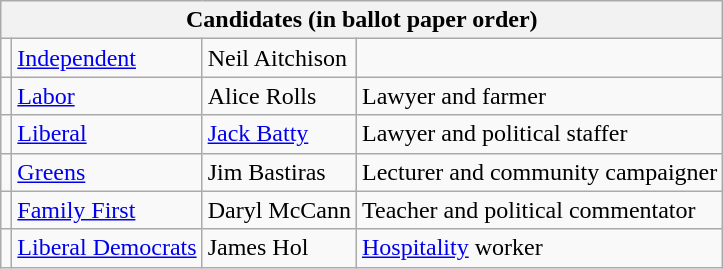<table class="wikitable">
<tr>
<th colspan=4>Candidates (in ballot paper order)</th>
</tr>
<tr>
<td></td>
<td><a href='#'>Independent</a></td>
<td>Neil Aitchison</td>
<td></td>
</tr>
<tr>
<td></td>
<td><a href='#'>Labor</a></td>
<td>Alice Rolls</td>
<td>Lawyer and farmer</td>
</tr>
<tr>
<td></td>
<td><a href='#'>Liberal</a></td>
<td><a href='#'>Jack Batty</a></td>
<td>Lawyer and political staffer</td>
</tr>
<tr>
<td></td>
<td><a href='#'>Greens</a></td>
<td>Jim Bastiras</td>
<td>Lecturer and community campaigner</td>
</tr>
<tr>
<td></td>
<td><a href='#'>Family First</a></td>
<td>Daryl McCann</td>
<td>Teacher and political commentator</td>
</tr>
<tr>
<td></td>
<td><a href='#'>Liberal Democrats</a></td>
<td>James Hol</td>
<td><a href='#'>Hospitality</a> worker</td>
</tr>
</table>
